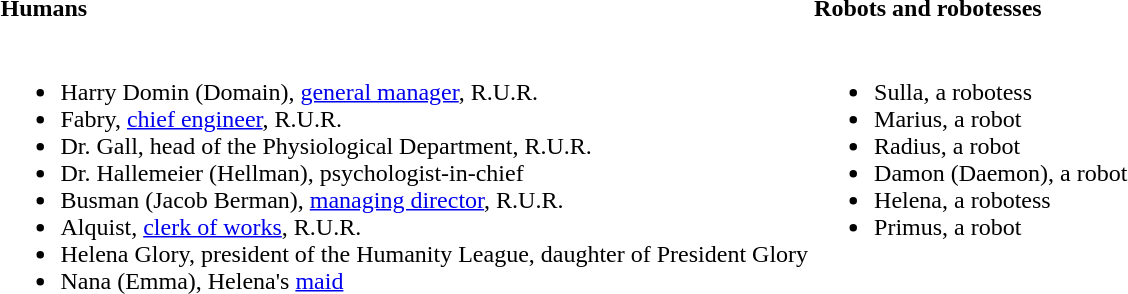<table>
<tr style=text-align:left;>
<th>Humans</th>
<th>Robots and robotesses</th>
</tr>
<tr style=vertical-align:top;>
<td><br><ul><li>Harry Domin (Domain), <a href='#'>general manager</a>, R.U.R.</li><li>Fabry, <a href='#'>chief engineer</a>, R.U.R.</li><li>Dr. Gall, head of the Physiological Department, R.U.R.</li><li>Dr. Hallemeier (Hellman), psychologist-in-chief</li><li>Busman (Jacob Berman), <a href='#'>managing director</a>, R.U.R.</li><li>Alquist, <a href='#'>clerk of works</a>, R.U.R.</li><li>Helena Glory, president of the Humanity League, daughter of President Glory</li><li>Nana (Emma), Helena's <a href='#'>maid</a></li></ul></td>
<td><br><ul><li>Sulla, a robotess</li><li>Marius, a robot</li><li>Radius, a robot</li><li>Damon (Daemon), a robot</li><li>Helena, a robotess</li><li>Primus, a robot</li></ul></td>
</tr>
</table>
